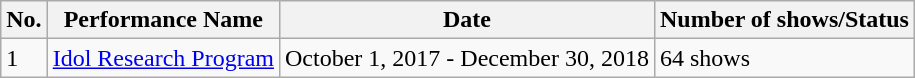<table class="wikitable">
<tr>
<th>No.</th>
<th>Performance Name</th>
<th>Date</th>
<th>Number of shows/Status</th>
</tr>
<tr>
<td>1</td>
<td><a href='#'>Idol Research Program</a></td>
<td>October 1, 2017 - December 30, 2018</td>
<td>64 shows</td>
</tr>
</table>
